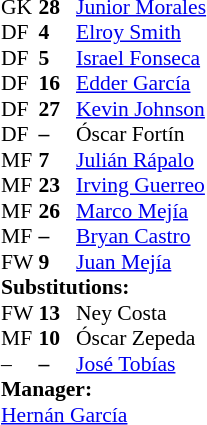<table style = "font-size: 90%" cellspacing = "0" cellpadding = "0">
<tr>
<td colspan = 4></td>
</tr>
<tr>
<th style="width:25px;"></th>
<th style="width:25px;"></th>
</tr>
<tr>
<td>GK</td>
<td><strong>28</strong></td>
<td> <a href='#'>Junior Morales</a></td>
<td></td>
<td></td>
</tr>
<tr>
<td>DF</td>
<td><strong>4</strong></td>
<td> <a href='#'>Elroy Smith</a></td>
<td></td>
<td></td>
</tr>
<tr>
<td>DF</td>
<td><strong>5</strong></td>
<td> <a href='#'>Israel Fonseca</a></td>
<td></td>
<td></td>
</tr>
<tr>
<td>DF</td>
<td><strong>16</strong></td>
<td> <a href='#'>Edder García</a></td>
<td></td>
<td></td>
</tr>
<tr>
<td>DF</td>
<td><strong>27</strong></td>
<td> <a href='#'>Kevin Johnson</a></td>
<td></td>
<td></td>
</tr>
<tr>
<td>DF</td>
<td><strong>–</strong></td>
<td> Óscar Fortín</td>
</tr>
<tr>
<td>MF</td>
<td><strong>7</strong></td>
<td> <a href='#'>Julián Rápalo</a></td>
</tr>
<tr>
<td>MF</td>
<td><strong>23</strong></td>
<td> <a href='#'>Irving Guerreo</a></td>
</tr>
<tr>
<td>MF</td>
<td><strong>26</strong></td>
<td> <a href='#'>Marco Mejía</a></td>
</tr>
<tr>
<td>MF</td>
<td><strong>–</strong></td>
<td> <a href='#'>Bryan Castro</a></td>
</tr>
<tr>
<td>FW</td>
<td><strong>9</strong></td>
<td> <a href='#'>Juan Mejía</a></td>
<td></td>
<td></td>
</tr>
<tr>
<td colspan = 3><strong>Substitutions:</strong></td>
</tr>
<tr>
<td>FW</td>
<td><strong>13</strong></td>
<td> Ney Costa</td>
<td></td>
<td></td>
</tr>
<tr>
<td>MF</td>
<td><strong>10</strong></td>
<td> Óscar Zepeda</td>
<td></td>
<td></td>
</tr>
<tr>
<td>–</td>
<td><strong>–</strong></td>
<td> <a href='#'>José Tobías</a></td>
<td></td>
<td></td>
</tr>
<tr>
<td colspan = 3><strong>Manager:</strong></td>
</tr>
<tr>
<td colspan = 3> <a href='#'>Hernán García</a></td>
</tr>
</table>
